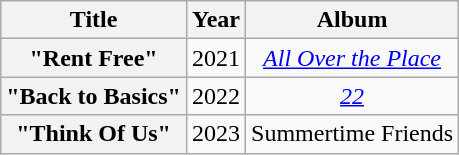<table class="wikitable plainrowheaders" style="text-align:center;">
<tr>
<th scope="col">Title</th>
<th scope="col">Year</th>
<th scope="col">Album</th>
</tr>
<tr>
<th scope="row">"Rent Free"<br></th>
<td>2021</td>
<td><em><a href='#'>All Over the Place</a></em></td>
</tr>
<tr>
<th scope="row">"Back to Basics"<br></th>
<td>2022</td>
<td><em><a href='#'>22</a></em></td>
</tr>
<tr>
<th scope="row">"Think Of Us" <br></th>
<td>2023</td>
<td>Summertime Friends</td>
</tr>
</table>
